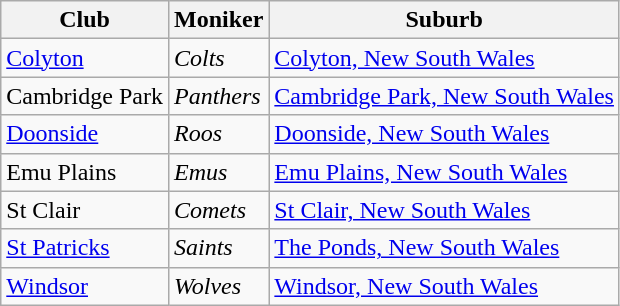<table class="wikitable">
<tr>
<th>Club</th>
<th>Moniker</th>
<th>Suburb</th>
</tr>
<tr>
<td> <a href='#'>Colyton</a></td>
<td><em>Colts</em></td>
<td><a href='#'>Colyton, New South Wales</a></td>
</tr>
<tr>
<td> Cambridge Park</td>
<td><em>Panthers</em></td>
<td><a href='#'>Cambridge Park, New South Wales</a></td>
</tr>
<tr>
<td> <a href='#'>Doonside</a></td>
<td><em>Roos</em></td>
<td><a href='#'>Doonside, New South Wales</a></td>
</tr>
<tr>
<td> Emu Plains</td>
<td><em>Emus</em></td>
<td><a href='#'>Emu Plains, New South Wales</a></td>
</tr>
<tr>
<td> St Clair</td>
<td><em>Comets</em></td>
<td><a href='#'>St Clair, New South Wales</a></td>
</tr>
<tr>
<td> <a href='#'>St Patricks</a></td>
<td><em>Saints</em></td>
<td><a href='#'>The Ponds, New South Wales</a></td>
</tr>
<tr>
<td> <a href='#'>Windsor</a></td>
<td><em>Wolves</em></td>
<td><a href='#'>Windsor, New South Wales</a></td>
</tr>
</table>
